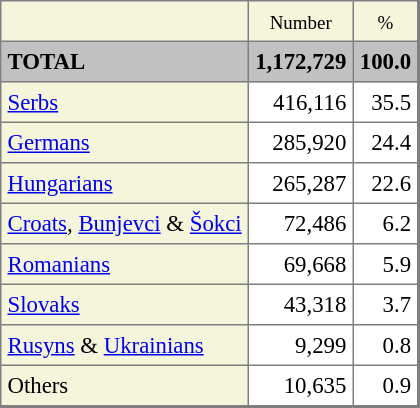<table border=1 cellpadding=4 cellspacing=0 class="toccolours" style="align: left; margin: 0.5em 0 0 0; border-style: solid; border: 1px solid #7f7f7f; border-right-width: 2px; border-bottom-width: 2px; border-collapse: collapse; font-size: 95%;">
<tr>
<td style="background:#F5F5DC;"></td>
<td style="background:#F5F5DC;" align="center"><small>Number</small></td>
<td style="background:#F5F5DC;" align="center"><small>%</small></td>
</tr>
<tr>
<td style="background:#c1c1c1;"><strong>TOTAL</strong></td>
<td colspan=1 style="background:#c1c1c1;" align="center"><strong>1,172,729</strong></td>
<td colspan=1 style="background:#c1c1c1;" align="center"><strong>100.0</strong></td>
</tr>
<tr>
<td style="background:#F5F5DC;"><a href='#'>Serbs</a></td>
<td align="right">416,116</td>
<td align="right">35.5</td>
</tr>
<tr>
<td style="background:#F5F5DC;"><a href='#'>Germans</a></td>
<td align="right">285,920</td>
<td align="right">24.4</td>
</tr>
<tr>
<td style="background:#F5F5DC;"><a href='#'>Hungarians</a></td>
<td align="right">265,287</td>
<td align="right">22.6</td>
</tr>
<tr>
<td style="background:#F5F5DC;"><a href='#'>Croats</a>, <a href='#'>Bunjevci</a> & <a href='#'>Šokci</a></td>
<td align="right">72,486</td>
<td align="right">6.2</td>
</tr>
<tr>
<td style="background:#F5F5DC;"><a href='#'>Romanians</a></td>
<td align="right">69,668</td>
<td align="right">5.9</td>
</tr>
<tr>
<td style="background:#F5F5DC;"><a href='#'>Slovaks</a></td>
<td align="right">43,318</td>
<td align="right">3.7</td>
</tr>
<tr>
<td style="background:#F5F5DC;"><a href='#'>Rusyns</a> & <a href='#'>Ukrainians</a></td>
<td align="right">9,299</td>
<td align="right">0.8</td>
</tr>
<tr>
<td style="background:#F5F5DC;">Others</td>
<td align="right">10,635</td>
<td align="right">0.9</td>
</tr>
<tr>
</tr>
</table>
